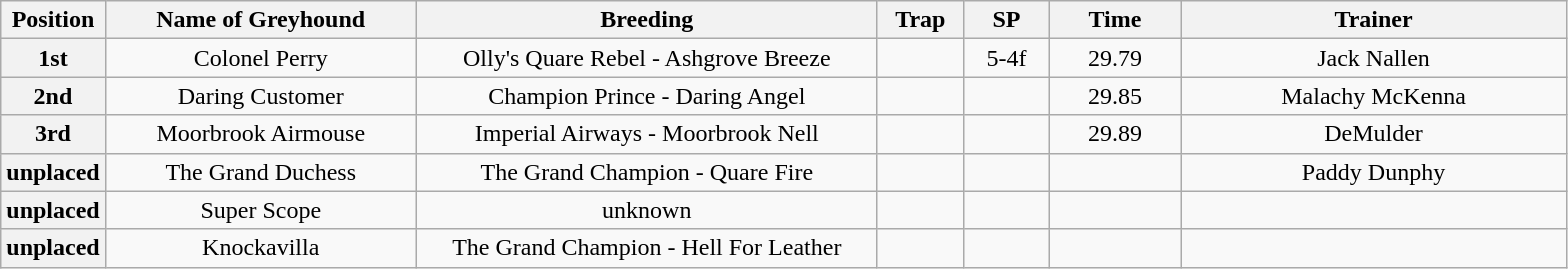<table class="wikitable" style="text-align:center">
<tr>
<th width=50>Position</th>
<th width=200>Name of Greyhound</th>
<th width=300>Breeding</th>
<th width=50>Trap</th>
<th width=50>SP</th>
<th width=80>Time</th>
<th width=250>Trainer</th>
</tr>
<tr>
<th>1st</th>
<td>Colonel Perry</td>
<td>Olly's Quare Rebel - Ashgrove Breeze</td>
<td></td>
<td>5-4f</td>
<td>29.79</td>
<td>Jack Nallen</td>
</tr>
<tr>
<th>2nd</th>
<td>Daring Customer</td>
<td>Champion Prince - Daring Angel</td>
<td></td>
<td></td>
<td>29.85</td>
<td>Malachy McKenna</td>
</tr>
<tr>
<th>3rd</th>
<td>Moorbrook Airmouse</td>
<td>Imperial Airways - Moorbrook Nell</td>
<td></td>
<td></td>
<td>29.89</td>
<td>DeMulder</td>
</tr>
<tr>
<th>unplaced</th>
<td>The Grand Duchess</td>
<td>The Grand Champion - Quare Fire</td>
<td></td>
<td></td>
<td></td>
<td>Paddy Dunphy</td>
</tr>
<tr>
<th>unplaced</th>
<td>Super Scope</td>
<td>unknown</td>
<td></td>
<td></td>
<td></td>
<td></td>
</tr>
<tr>
<th>unplaced</th>
<td>Knockavilla</td>
<td>The Grand Champion - Hell For Leather</td>
<td></td>
<td></td>
<td></td>
<td></td>
</tr>
</table>
